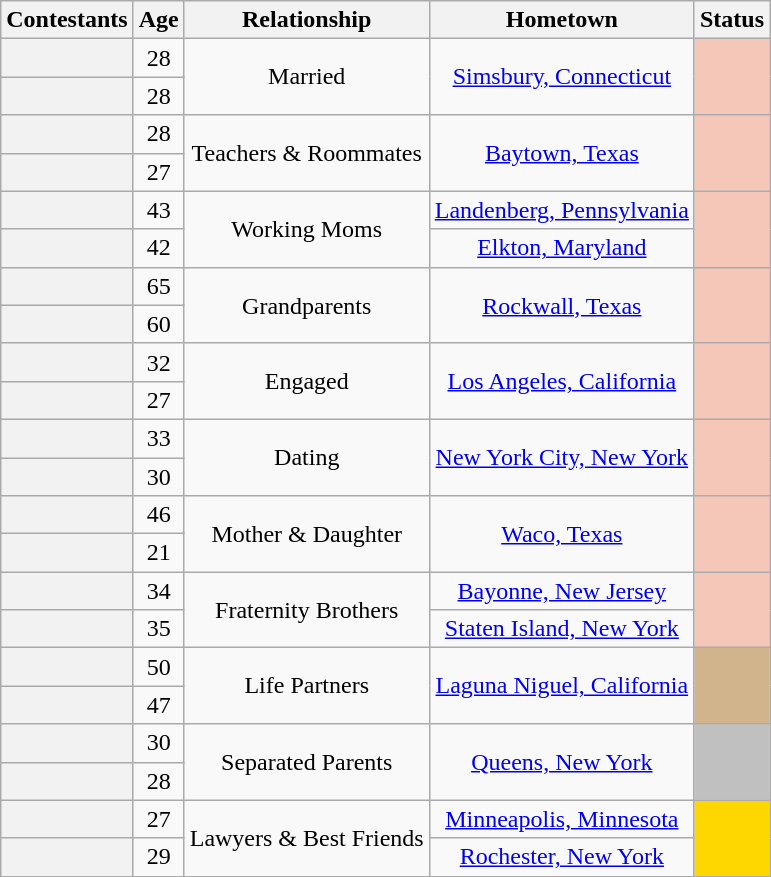<table class="wikitable sortable" style="text-align:center;">
<tr>
<th scope="col">Contestants</th>
<th scope="col">Age</th>
<th class="unsortable" scope="col">Relationship</th>
<th scope="col" class="unsortable">Hometown</th>
<th scope="col">Status</th>
</tr>
<tr>
<th scope="row"></th>
<td>28</td>
<td rowspan="2">Married</td>
<td rowspan="2"><a href='#'>Simsbury, Connecticut</a></td>
<td rowspan="2" bgcolor="f4c7b8"></td>
</tr>
<tr>
<th scope="row"></th>
<td>28</td>
</tr>
<tr>
<th scope="row"></th>
<td>28</td>
<td rowspan="2">Teachers & Roommates</td>
<td rowspan="2"><a href='#'>Baytown, Texas</a></td>
<td rowspan="2" bgcolor="f4c7b8"></td>
</tr>
<tr>
<th scope="row"></th>
<td>27</td>
</tr>
<tr>
<th scope="row"></th>
<td>43</td>
<td rowspan="2">Working Moms</td>
<td><a href='#'>Landenberg, Pennsylvania</a></td>
<td rowspan="2" bgcolor="f4c7b8"></td>
</tr>
<tr>
<th scope="row"></th>
<td>42</td>
<td><a href='#'>Elkton, Maryland</a></td>
</tr>
<tr>
<th scope="row"></th>
<td>65</td>
<td rowspan="2">Grandparents</td>
<td rowspan="2"><a href='#'>Rockwall, Texas</a></td>
<td rowspan="2" bgcolor="f4c7b8"></td>
</tr>
<tr>
<th scope="row"></th>
<td>60</td>
</tr>
<tr>
<th scope="row"></th>
<td>32</td>
<td rowspan="2">Engaged</td>
<td rowspan="2"><a href='#'>Los Angeles, California</a></td>
<td rowspan="2" bgcolor="f4c7b8"></td>
</tr>
<tr>
<th scope="row"></th>
<td>27</td>
</tr>
<tr>
<th scope="row"></th>
<td>33</td>
<td rowspan="2">Dating</td>
<td rowspan="2"><a href='#'>New York City, New York</a></td>
<td rowspan="2" bgcolor="f4c7b8"></td>
</tr>
<tr>
<th scope="row"></th>
<td>30</td>
</tr>
<tr>
<th scope="row"></th>
<td>46</td>
<td rowspan="2">Mother & Daughter</td>
<td rowspan="2"><a href='#'>Waco, Texas</a></td>
<td rowspan="2" bgcolor="f4c7b8"></td>
</tr>
<tr>
<th scope="row"></th>
<td>21</td>
</tr>
<tr>
<th scope="row"></th>
<td>34</td>
<td rowspan="2">Fraternity Brothers</td>
<td><a href='#'>Bayonne, New Jersey</a></td>
<td rowspan="2" bgcolor="f4c7b8"></td>
</tr>
<tr>
<th scope="row"></th>
<td>35</td>
<td><a href='#'>Staten Island, New York</a></td>
</tr>
<tr>
<th scope="row"></th>
<td>50</td>
<td rowspan="2">Life Partners</td>
<td rowspan="2"><a href='#'>Laguna Niguel, California</a></td>
<td rowspan="2" bgcolor="tan"></td>
</tr>
<tr>
<th scope="row"></th>
<td>47</td>
</tr>
<tr>
<th scope="row"></th>
<td>30</td>
<td rowspan="2">Separated Parents</td>
<td rowspan="2"><a href='#'>Queens, New York</a></td>
<td rowspan="2" bgcolor="silver"></td>
</tr>
<tr>
<th scope="row"></th>
<td>28</td>
</tr>
<tr>
<th scope="row"></th>
<td>27</td>
<td rowspan="2">Lawyers & Best Friends</td>
<td><a href='#'>Minneapolis, Minnesota</a></td>
<td rowspan="2" bgcolor="gold"></td>
</tr>
<tr>
<th scope="row"></th>
<td>29</td>
<td><a href='#'>Rochester, New York</a></td>
</tr>
</table>
